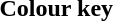<table class="toccolours">
<tr>
<th>Colour key</th>
</tr>
<tr>
<td></td>
</tr>
</table>
